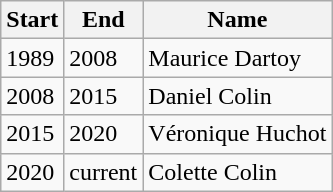<table class="wikitable">
<tr>
<th>Start</th>
<th>End</th>
<th>Name</th>
</tr>
<tr>
<td>1989</td>
<td>2008</td>
<td>Maurice Dartoy</td>
</tr>
<tr>
<td>2008</td>
<td>2015</td>
<td>Daniel Colin</td>
</tr>
<tr>
<td>2015</td>
<td>2020</td>
<td>Véronique Huchot</td>
</tr>
<tr>
<td>2020</td>
<td>current</td>
<td>Colette Colin</td>
</tr>
</table>
